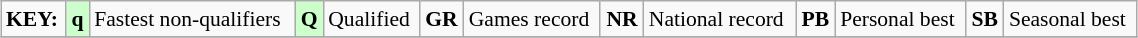<table class="wikitable" style="margin:0.5em auto; font-size:90%;position:relative;" width=60%>
<tr>
<td><strong>KEY:</strong></td>
<td bgcolor=ccffcc align=center><strong>q</strong></td>
<td>Fastest non-qualifiers</td>
<td bgcolor=ccffcc align=center><strong>Q</strong></td>
<td>Qualified</td>
<td align=center><strong>GR</strong></td>
<td>Games record</td>
<td align=center><strong>NR</strong></td>
<td>National record</td>
<td align=center><strong>PB</strong></td>
<td>Personal best</td>
<td align=center><strong>SB</strong></td>
<td>Seasonal best</td>
</tr>
<tr>
</tr>
</table>
